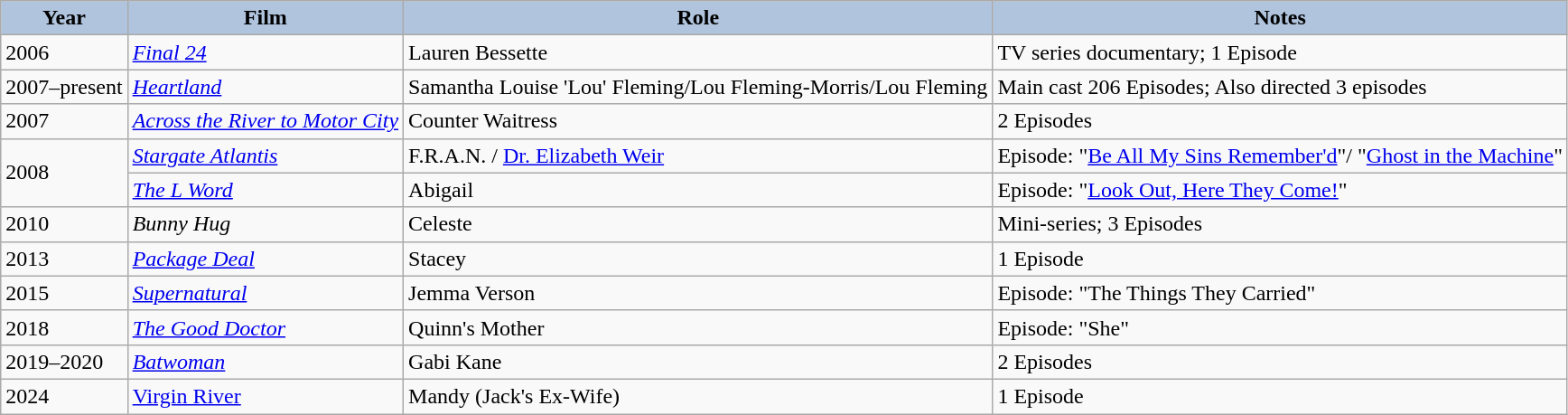<table class="wikitable">
<tr>
<th style="background:#B0C4DE;">Year</th>
<th style="background:#B0C4DE;">Film</th>
<th style="background:#B0C4DE;">Role</th>
<th style="background:#B0C4DE;">Notes</th>
</tr>
<tr>
<td>2006</td>
<td><em><a href='#'>Final 24</a></em></td>
<td>Lauren Bessette</td>
<td>TV series documentary; 1 Episode</td>
</tr>
<tr>
<td>2007–present</td>
<td><em><a href='#'>Heartland</a></em></td>
<td>Samantha Louise 'Lou' Fleming/Lou Fleming-Morris/Lou Fleming</td>
<td>Main cast 206 Episodes; Also directed 3 episodes</td>
</tr>
<tr>
<td>2007</td>
<td><em><a href='#'>Across the River to Motor City</a></em></td>
<td>Counter Waitress</td>
<td>2 Episodes</td>
</tr>
<tr>
<td rowspan="2">2008</td>
<td><em><a href='#'>Stargate Atlantis</a></em></td>
<td>F.R.A.N. / <a href='#'>Dr. Elizabeth Weir</a></td>
<td>Episode: "<a href='#'>Be All My Sins Remember'd</a>"/ "<a href='#'>Ghost in the Machine</a>"</td>
</tr>
<tr>
<td><em><a href='#'>The L Word</a></em></td>
<td>Abigail</td>
<td>Episode: "<a href='#'>Look Out, Here They Come!</a>"</td>
</tr>
<tr>
<td>2010</td>
<td><em>Bunny Hug</em></td>
<td>Celeste</td>
<td>Mini-series; 3 Episodes</td>
</tr>
<tr>
<td>2013</td>
<td><em><a href='#'>Package Deal</a></em></td>
<td>Stacey</td>
<td>1 Episode</td>
</tr>
<tr>
<td>2015</td>
<td><em><a href='#'>Supernatural</a></em></td>
<td>Jemma Verson</td>
<td>Episode: "The Things They Carried"</td>
</tr>
<tr>
<td>2018</td>
<td><em><a href='#'>The Good Doctor</a></em></td>
<td>Quinn's Mother</td>
<td>Episode: "She"</td>
</tr>
<tr>
<td>2019–2020</td>
<td><em><a href='#'>Batwoman</a></em></td>
<td>Gabi Kane</td>
<td>2 Episodes</td>
</tr>
<tr>
<td>2024</td>
<td><a href='#'>Virgin River</a></td>
<td>Mandy (Jack's Ex-Wife)</td>
<td>1 Episode</td>
</tr>
</table>
